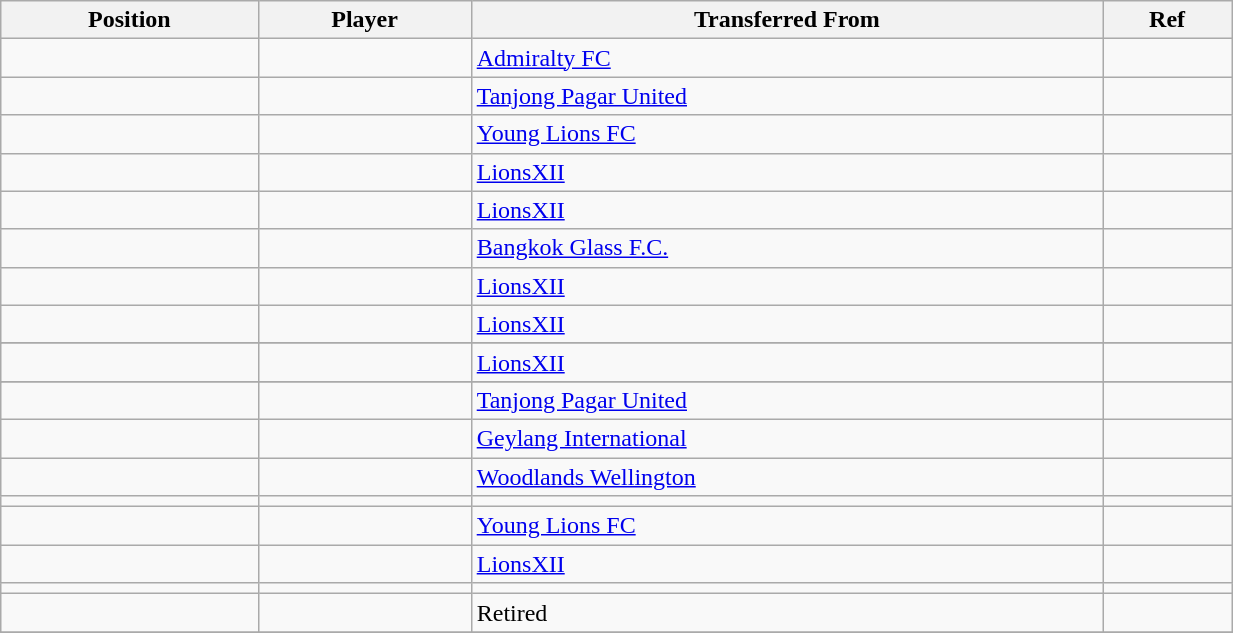<table class="wikitable sortable" style="width:65%; text-align:center; font-size:100%; text-align:left;">
<tr>
<th><strong>Position</strong></th>
<th><strong>Player</strong></th>
<th><strong>Transferred From</strong></th>
<th><strong>Ref</strong></th>
</tr>
<tr>
<td></td>
<td></td>
<td> <a href='#'>Admiralty FC</a></td>
<td></td>
</tr>
<tr>
<td></td>
<td></td>
<td> <a href='#'>Tanjong Pagar United</a></td>
<td></td>
</tr>
<tr>
<td></td>
<td></td>
<td> <a href='#'>Young Lions FC</a></td>
<td></td>
</tr>
<tr>
<td></td>
<td></td>
<td> <a href='#'>LionsXII</a></td>
<td></td>
</tr>
<tr>
<td></td>
<td></td>
<td> <a href='#'>LionsXII</a></td>
<td></td>
</tr>
<tr>
<td></td>
<td></td>
<td> <a href='#'>Bangkok Glass F.C.</a></td>
<td></td>
</tr>
<tr>
<td></td>
<td></td>
<td> <a href='#'>LionsXII</a></td>
<td></td>
</tr>
<tr>
<td></td>
<td></td>
<td> <a href='#'>LionsXII</a></td>
<td></td>
</tr>
<tr>
</tr>
<tr>
<td></td>
<td></td>
<td> <a href='#'>LionsXII</a></td>
<td></td>
</tr>
<tr>
</tr>
<tr>
<td></td>
<td></td>
<td> <a href='#'>Tanjong Pagar United</a></td>
<td></td>
</tr>
<tr>
<td></td>
<td></td>
<td> <a href='#'>Geylang International</a></td>
<td></td>
</tr>
<tr>
<td></td>
<td></td>
<td> <a href='#'>Woodlands Wellington</a></td>
<td></td>
</tr>
<tr>
<td></td>
<td></td>
<td></td>
<td></td>
</tr>
<tr>
<td></td>
<td></td>
<td> <a href='#'>Young Lions FC</a></td>
<td></td>
</tr>
<tr>
<td></td>
<td></td>
<td> <a href='#'>LionsXII</a></td>
<td></td>
</tr>
<tr>
<td></td>
<td></td>
<td></td>
<td></td>
</tr>
<tr>
<td></td>
<td></td>
<td>Retired</td>
<td></td>
</tr>
<tr>
</tr>
</table>
